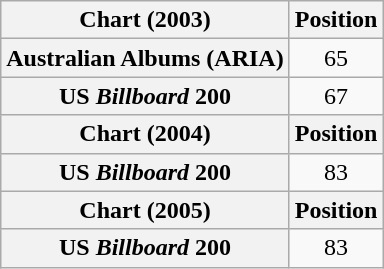<table class="wikitable plainrowheaders">
<tr>
<th>Chart (2003)</th>
<th>Position</th>
</tr>
<tr>
<th scope="row">Australian Albums (ARIA)</th>
<td style="text-align:center;">65</td>
</tr>
<tr>
<th scope="row">US <em>Billboard</em> 200</th>
<td style="text-align:center;">67</td>
</tr>
<tr>
<th>Chart (2004)</th>
<th>Position</th>
</tr>
<tr>
<th scope="row">US <em>Billboard</em> 200</th>
<td style="text-align:center;">83</td>
</tr>
<tr>
<th>Chart (2005)</th>
<th>Position</th>
</tr>
<tr>
<th scope="row">US <em>Billboard</em> 200</th>
<td style="text-align:center;">83</td>
</tr>
</table>
